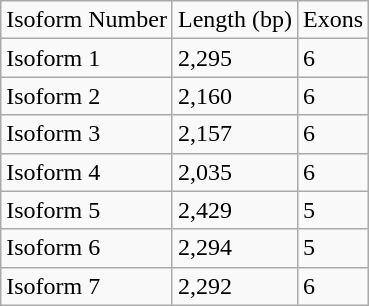<table class="wikitable">
<tr>
<td>Isoform Number</td>
<td>Length (bp)</td>
<td>Exons</td>
</tr>
<tr>
<td>Isoform 1</td>
<td>2,295</td>
<td>6</td>
</tr>
<tr>
<td>Isoform 2</td>
<td>2,160</td>
<td>6</td>
</tr>
<tr>
<td>Isoform 3</td>
<td>2,157</td>
<td>6</td>
</tr>
<tr>
<td>Isoform 4</td>
<td>2,035</td>
<td>6</td>
</tr>
<tr>
<td>Isoform 5</td>
<td>2,429</td>
<td>5</td>
</tr>
<tr>
<td>Isoform 6</td>
<td>2,294</td>
<td>5</td>
</tr>
<tr>
<td>Isoform 7</td>
<td>2,292</td>
<td>6</td>
</tr>
</table>
